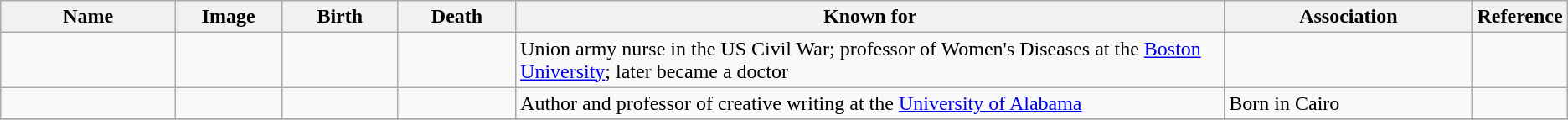<table class="wikitable sortable">
<tr>
<th scope="col" width="140">Name</th>
<th scope="col" width="80" class="unsortable">Image</th>
<th scope="col" width="90">Birth</th>
<th scope="col" width="90">Death</th>
<th scope="col" width="600" class="unsortable">Known for</th>
<th scope="col" width="200" class="unsortable">Association</th>
<th scope="col" width="30" class="unsortable">Reference</th>
</tr>
<tr>
<td></td>
<td></td>
<td align=right></td>
<td align=right></td>
<td>Union army nurse in the US Civil War; professor of Women's Diseases at the <a href='#'>Boston University</a>; later became a doctor</td>
<td></td>
<td align="center"></td>
</tr>
<tr>
<td></td>
<td></td>
<td align=right></td>
<td align=right></td>
<td>Author and professor of creative writing at the <a href='#'>University of Alabama</a></td>
<td>Born in Cairo</td>
<td align="center"></td>
</tr>
<tr>
</tr>
</table>
